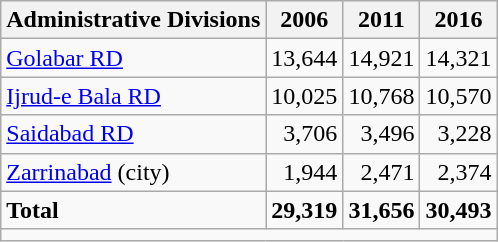<table class="wikitable">
<tr>
<th>Administrative Divisions</th>
<th>2006</th>
<th>2011</th>
<th>2016</th>
</tr>
<tr>
<td><a href='#'>Golabar RD</a></td>
<td style="text-align: right;">13,644</td>
<td style="text-align: right;">14,921</td>
<td style="text-align: right;">14,321</td>
</tr>
<tr>
<td><a href='#'>Ijrud-e Bala RD</a></td>
<td style="text-align: right;">10,025</td>
<td style="text-align: right;">10,768</td>
<td style="text-align: right;">10,570</td>
</tr>
<tr>
<td><a href='#'>Saidabad RD</a></td>
<td style="text-align: right;">3,706</td>
<td style="text-align: right;">3,496</td>
<td style="text-align: right;">3,228</td>
</tr>
<tr>
<td><a href='#'>Zarrinabad</a> (city)</td>
<td style="text-align: right;">1,944</td>
<td style="text-align: right;">2,471</td>
<td style="text-align: right;">2,374</td>
</tr>
<tr>
<td><strong>Total</strong></td>
<td style="text-align: right;"><strong>29,319</strong></td>
<td style="text-align: right;"><strong>31,656</strong></td>
<td style="text-align: right;"><strong>30,493</strong></td>
</tr>
<tr>
<td colspan=4></td>
</tr>
</table>
